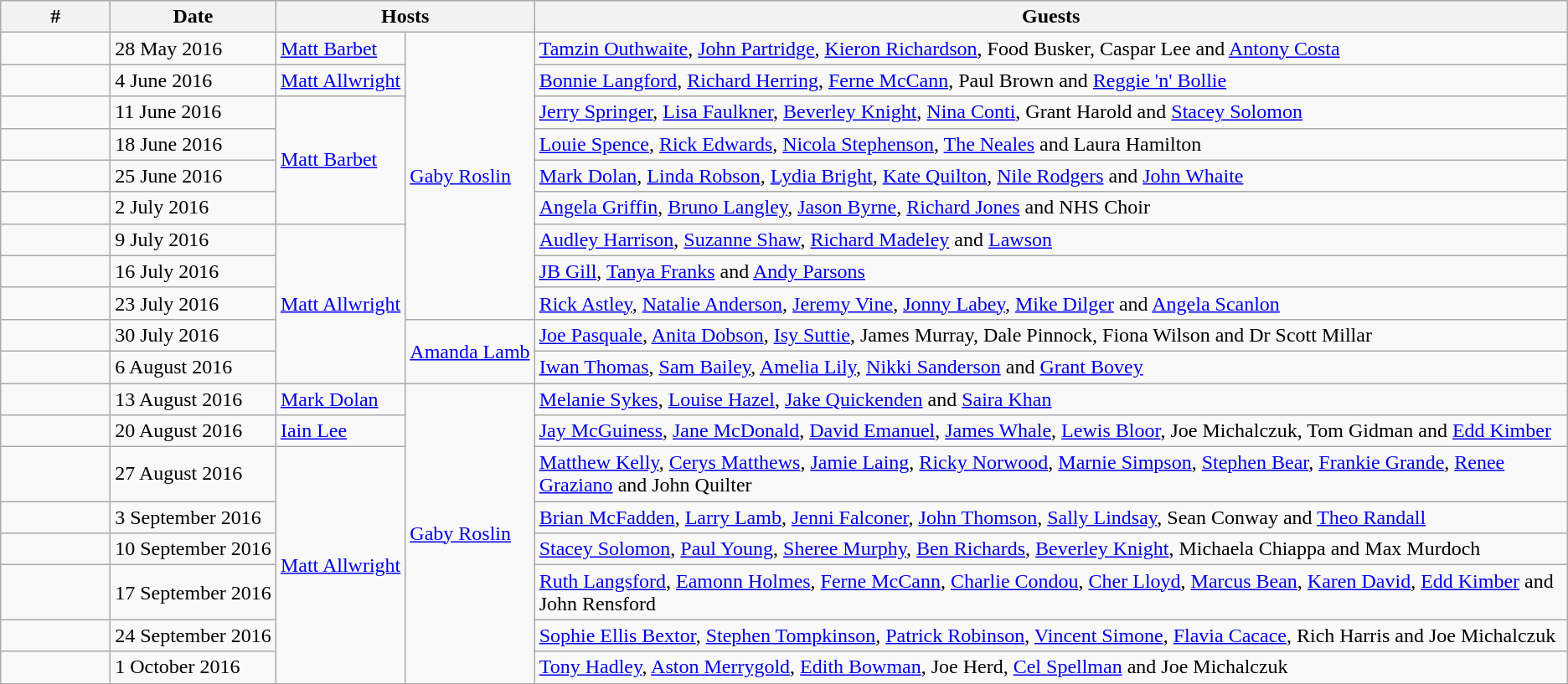<table class="wikitable">
<tr>
<th style="width:7%;">#</th>
<th>Date</th>
<th colspan="2">Hosts</th>
<th>Guests</th>
</tr>
<tr>
<td></td>
<td>28 May 2016</td>
<td><a href='#'>Matt Barbet</a></td>
<td rowspan="9"><a href='#'>Gaby Roslin</a></td>
<td><a href='#'>Tamzin Outhwaite</a>, <a href='#'>John Partridge</a>, <a href='#'>Kieron Richardson</a>, Food Busker, Caspar Lee and <a href='#'>Antony Costa</a></td>
</tr>
<tr>
<td></td>
<td>4 June 2016</td>
<td><a href='#'>Matt Allwright</a></td>
<td><a href='#'>Bonnie Langford</a>, <a href='#'>Richard Herring</a>, <a href='#'>Ferne McCann</a>, Paul Brown and <a href='#'>Reggie 'n' Bollie</a></td>
</tr>
<tr>
<td></td>
<td>11 June 2016</td>
<td rowspan="4"><a href='#'>Matt Barbet</a></td>
<td><a href='#'>Jerry Springer</a>, <a href='#'>Lisa Faulkner</a>, <a href='#'>Beverley Knight</a>, <a href='#'>Nina Conti</a>, Grant Harold and <a href='#'>Stacey Solomon</a></td>
</tr>
<tr>
<td></td>
<td>18 June 2016</td>
<td><a href='#'>Louie Spence</a>, <a href='#'>Rick Edwards</a>, <a href='#'>Nicola Stephenson</a>, <a href='#'>The Neales</a> and Laura Hamilton</td>
</tr>
<tr>
<td></td>
<td>25 June 2016</td>
<td><a href='#'>Mark Dolan</a>, <a href='#'>Linda Robson</a>, <a href='#'>Lydia Bright</a>, <a href='#'>Kate Quilton</a>, <a href='#'>Nile Rodgers</a> and <a href='#'>John Whaite</a></td>
</tr>
<tr>
<td></td>
<td>2 July 2016</td>
<td><a href='#'>Angela Griffin</a>, <a href='#'>Bruno Langley</a>, <a href='#'>Jason Byrne</a>, <a href='#'>Richard Jones</a> and NHS Choir</td>
</tr>
<tr>
<td></td>
<td>9 July 2016</td>
<td rowspan="5"><a href='#'>Matt Allwright</a></td>
<td><a href='#'>Audley Harrison</a>, <a href='#'>Suzanne Shaw</a>, <a href='#'>Richard Madeley</a> and <a href='#'>Lawson</a></td>
</tr>
<tr>
<td></td>
<td>16 July 2016</td>
<td><a href='#'>JB Gill</a>, <a href='#'>Tanya Franks</a> and <a href='#'>Andy Parsons</a></td>
</tr>
<tr>
<td></td>
<td>23 July 2016</td>
<td><a href='#'>Rick Astley</a>, <a href='#'>Natalie Anderson</a>, <a href='#'>Jeremy Vine</a>, <a href='#'>Jonny Labey</a>, <a href='#'>Mike Dilger</a> and <a href='#'>Angela Scanlon</a></td>
</tr>
<tr>
<td></td>
<td>30 July 2016</td>
<td rowspan="2"><a href='#'>Amanda Lamb</a></td>
<td><a href='#'>Joe Pasquale</a>, <a href='#'>Anita Dobson</a>, <a href='#'>Isy Suttie</a>, James Murray, Dale Pinnock, Fiona Wilson and Dr Scott Millar</td>
</tr>
<tr>
<td></td>
<td>6 August 2016</td>
<td><a href='#'>Iwan Thomas</a>, <a href='#'>Sam Bailey</a>, <a href='#'>Amelia Lily</a>, <a href='#'>Nikki Sanderson</a> and <a href='#'>Grant Bovey</a></td>
</tr>
<tr>
<td></td>
<td>13 August 2016</td>
<td><a href='#'>Mark Dolan</a></td>
<td rowspan="8"><a href='#'>Gaby Roslin</a></td>
<td><a href='#'>Melanie Sykes</a>, <a href='#'>Louise Hazel</a>, <a href='#'>Jake Quickenden</a> and <a href='#'>Saira Khan</a></td>
</tr>
<tr>
<td></td>
<td>20 August 2016</td>
<td><a href='#'>Iain Lee</a></td>
<td><a href='#'>Jay McGuiness</a>, <a href='#'>Jane McDonald</a>, <a href='#'>David Emanuel</a>, <a href='#'>James Whale</a>, <a href='#'>Lewis Bloor</a>, Joe Michalczuk, Tom Gidman and <a href='#'>Edd Kimber</a></td>
</tr>
<tr>
<td></td>
<td>27 August 2016</td>
<td rowspan="6"><a href='#'>Matt Allwright</a></td>
<td><a href='#'>Matthew Kelly</a>, <a href='#'>Cerys Matthews</a>, <a href='#'>Jamie Laing</a>, <a href='#'>Ricky Norwood</a>, <a href='#'>Marnie Simpson</a>, <a href='#'>Stephen Bear</a>, <a href='#'>Frankie Grande</a>, <a href='#'>Renee Graziano</a> and John Quilter</td>
</tr>
<tr>
<td></td>
<td>3 September 2016</td>
<td><a href='#'>Brian McFadden</a>, <a href='#'>Larry Lamb</a>, <a href='#'>Jenni Falconer</a>,  <a href='#'>John Thomson</a>, <a href='#'>Sally Lindsay</a>, Sean Conway and <a href='#'>Theo Randall</a></td>
</tr>
<tr>
<td></td>
<td>10 September 2016</td>
<td><a href='#'>Stacey Solomon</a>, <a href='#'>Paul Young</a>, <a href='#'>Sheree Murphy</a>, <a href='#'>Ben Richards</a>, <a href='#'>Beverley Knight</a>, Michaela Chiappa and Max Murdoch</td>
</tr>
<tr>
<td></td>
<td>17 September 2016</td>
<td><a href='#'>Ruth Langsford</a>, <a href='#'>Eamonn Holmes</a>, <a href='#'>Ferne McCann</a>, <a href='#'>Charlie Condou</a>, <a href='#'>Cher Lloyd</a>,  <a href='#'>Marcus Bean</a>, <a href='#'>Karen David</a>, <a href='#'>Edd Kimber</a> and John Rensford</td>
</tr>
<tr>
<td></td>
<td>24 September 2016</td>
<td><a href='#'>Sophie Ellis Bextor</a>, <a href='#'>Stephen Tompkinson</a>, <a href='#'>Patrick Robinson</a>, <a href='#'>Vincent Simone</a>, <a href='#'>Flavia Cacace</a>, Rich Harris and Joe Michalczuk</td>
</tr>
<tr>
<td></td>
<td>1 October 2016</td>
<td><a href='#'>Tony Hadley</a>, <a href='#'>Aston Merrygold</a>, <a href='#'>Edith Bowman</a>, Joe Herd, <a href='#'>Cel Spellman</a> and Joe Michalczuk</td>
</tr>
</table>
